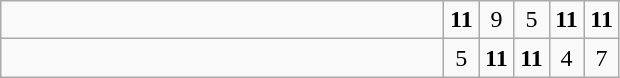<table class="wikitable">
<tr>
<td style="width:18em"></td>
<td align=center style="width:1em"><strong>11</strong></td>
<td align=center style="width:1em">9</td>
<td align=center style="width:1em">5</td>
<td align=center style="width:1em"><strong>11</strong></td>
<td align=center style="width:1em"><strong>11</strong></td>
</tr>
<tr>
<td style="width:18em"></td>
<td align=center style="width:1em">5</td>
<td align=center style="width:1em"><strong>11</strong></td>
<td align=center style="width:1em"><strong>11</strong></td>
<td align=center style="width:1em">4</td>
<td align=center style="width:1em">7</td>
</tr>
</table>
